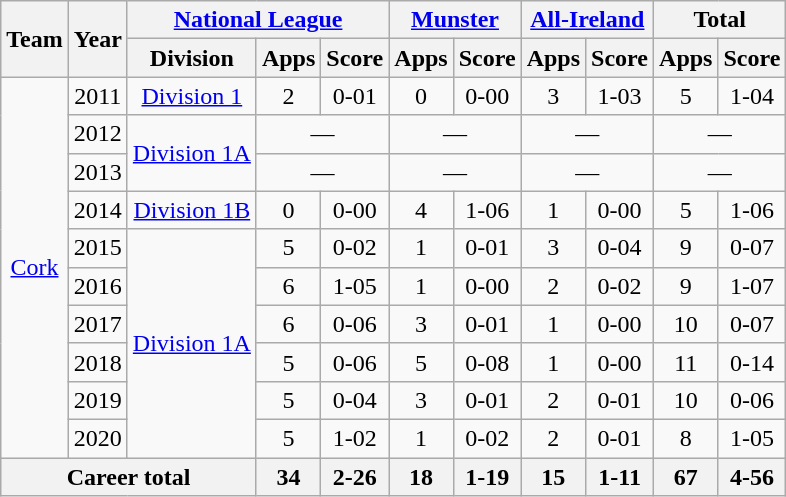<table class="wikitable" style="text-align:center">
<tr>
<th rowspan="2">Team</th>
<th rowspan="2">Year</th>
<th colspan="3"><a href='#'>National League</a></th>
<th colspan="2"><a href='#'>Munster</a></th>
<th colspan="2"><a href='#'>All-Ireland</a></th>
<th colspan="2">Total</th>
</tr>
<tr>
<th>Division</th>
<th>Apps</th>
<th>Score</th>
<th>Apps</th>
<th>Score</th>
<th>Apps</th>
<th>Score</th>
<th>Apps</th>
<th>Score</th>
</tr>
<tr>
<td rowspan="10"><a href='#'>Cork</a></td>
<td>2011</td>
<td rowspan="1"><a href='#'>Division 1</a></td>
<td>2</td>
<td>0-01</td>
<td>0</td>
<td>0-00</td>
<td>3</td>
<td>1-03</td>
<td>5</td>
<td>1-04</td>
</tr>
<tr>
<td>2012</td>
<td rowspan="2"><a href='#'>Division 1A</a></td>
<td colspan=2>—</td>
<td colspan=2>—</td>
<td colspan=2>—</td>
<td colspan=2>—</td>
</tr>
<tr>
<td>2013</td>
<td colspan=2>—</td>
<td colspan=2>—</td>
<td colspan=2>—</td>
<td colspan=2>—</td>
</tr>
<tr>
<td>2014</td>
<td rowspan="1"><a href='#'>Division 1B</a></td>
<td>0</td>
<td>0-00</td>
<td>4</td>
<td>1-06</td>
<td>1</td>
<td>0-00</td>
<td>5</td>
<td>1-06</td>
</tr>
<tr>
<td>2015</td>
<td rowspan="6"><a href='#'>Division 1A</a></td>
<td>5</td>
<td>0-02</td>
<td>1</td>
<td>0-01</td>
<td>3</td>
<td>0-04</td>
<td>9</td>
<td>0-07</td>
</tr>
<tr>
<td>2016</td>
<td>6</td>
<td>1-05</td>
<td>1</td>
<td>0-00</td>
<td>2</td>
<td>0-02</td>
<td>9</td>
<td>1-07</td>
</tr>
<tr>
<td>2017</td>
<td>6</td>
<td>0-06</td>
<td>3</td>
<td>0-01</td>
<td>1</td>
<td>0-00</td>
<td>10</td>
<td>0-07</td>
</tr>
<tr>
<td>2018</td>
<td>5</td>
<td>0-06</td>
<td>5</td>
<td>0-08</td>
<td>1</td>
<td>0-00</td>
<td>11</td>
<td>0-14</td>
</tr>
<tr>
<td>2019</td>
<td>5</td>
<td>0-04</td>
<td>3</td>
<td>0-01</td>
<td>2</td>
<td>0-01</td>
<td>10</td>
<td>0-06</td>
</tr>
<tr>
<td>2020</td>
<td>5</td>
<td>1-02</td>
<td>1</td>
<td>0-02</td>
<td>2</td>
<td>0-01</td>
<td>8</td>
<td>1-05</td>
</tr>
<tr>
<th colspan="3">Career total</th>
<th>34</th>
<th>2-26</th>
<th>18</th>
<th>1-19</th>
<th>15</th>
<th>1-11</th>
<th>67</th>
<th>4-56</th>
</tr>
</table>
